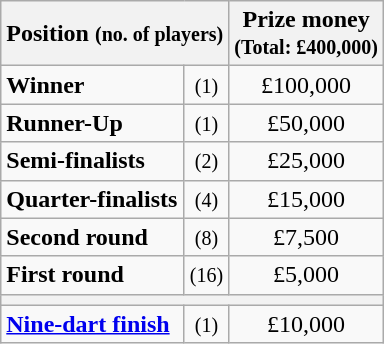<table class="wikitable">
<tr>
<th colspan=2>Position <small>(no. of players)</small></th>
<th>Prize money<br><small>(Total: £400,000)</small></th>
</tr>
<tr>
<td><strong>Winner</strong></td>
<td align=center><small>(1)</small></td>
<td align=center>£100,000</td>
</tr>
<tr>
<td><strong>Runner-Up</strong></td>
<td align=center><small>(1)</small></td>
<td align=center>£50,000</td>
</tr>
<tr>
<td><strong>Semi-finalists</strong></td>
<td align=center><small>(2)</small></td>
<td align=center>£25,000</td>
</tr>
<tr>
<td><strong>Quarter-finalists</strong></td>
<td align=center><small>(4)</small></td>
<td align=center>£15,000</td>
</tr>
<tr>
<td><strong>Second round</strong></td>
<td align=center><small>(8)</small></td>
<td align=center>£7,500</td>
</tr>
<tr>
<td><strong>First round</strong></td>
<td align=center><small>(16)</small></td>
<td align=center>£5,000</td>
</tr>
<tr>
<th colspan=3></th>
</tr>
<tr>
<td><strong><a href='#'>Nine-dart finish</a></strong></td>
<td align=center><small>(1)</small></td>
<td align=center>£10,000</td>
</tr>
</table>
